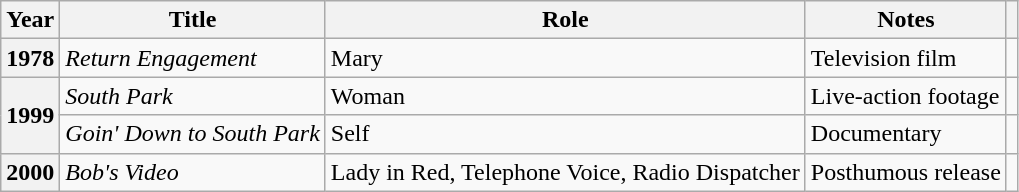<table class="wikitable plainrowheaders sortable">
<tr>
<th scope="col">Year</th>
<th scope="col">Title</th>
<th scope="col">Role</th>
<th scope="col" class="unsortable">Notes</th>
<th></th>
</tr>
<tr>
<th scope="row">1978</th>
<td><em>Return Engagement</em></td>
<td>Mary</td>
<td>Television film</td>
<td></td>
</tr>
<tr>
<th scope="row" rowspan="2">1999</th>
<td><em>South Park</em></td>
<td>Woman</td>
<td>Live-action footage</td>
<td></td>
</tr>
<tr>
<td><em>Goin' Down to South Park</em></td>
<td>Self</td>
<td>Documentary</td>
<td></td>
</tr>
<tr>
<th scope="row">2000</th>
<td><em>Bob's Video</em></td>
<td>Lady in Red, Telephone Voice, Radio Dispatcher</td>
<td>Posthumous release</td>
<td></td>
</tr>
</table>
